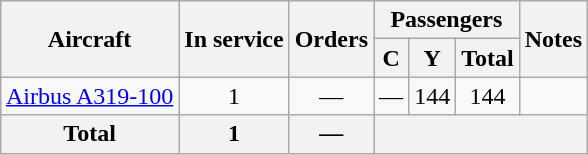<table class="wikitable" style="border-collapse:collapse;text-align:center;margin:auto;">
<tr>
<th rowspan="2">Aircraft</th>
<th rowspan="2">In service</th>
<th rowspan="2">Orders</th>
<th colspan="3">Passengers</th>
<th rowspan="2">Notes</th>
</tr>
<tr>
<th><abbr>C</abbr></th>
<th><abbr>Y</abbr></th>
<th>Total</th>
</tr>
<tr>
<td><a href='#'>Airbus A319-100</a></td>
<td>1</td>
<td>—</td>
<td>—</td>
<td>144</td>
<td>144</td>
<td></td>
</tr>
<tr>
<th>Total</th>
<th>1</th>
<th>—</th>
<th colspan="4"></th>
</tr>
</table>
